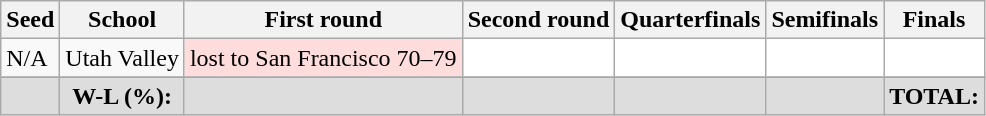<table class="sortable wikitable" style="white-space:nowrap; font-size:100%;">
<tr>
<th>Seed</th>
<th>School</th>
<th>First round</th>
<th>Second round</th>
<th>Quarterfinals</th>
<th>Semifinals</th>
<th>Finals</th>
</tr>
<tr>
<td>N/A</td>
<td>Utah Valley</td>
<td style="background:#ffdddd;">lost to San Francisco 70–79</td>
<td style="background:#fff;"></td>
<td style="background:#fff;"></td>
<td style="background:#fff;"></td>
<td style="background:#fff;"></td>
</tr>
<tr>
</tr>
<tr class="sortbottom" style="text-align:center; background:#ddd;">
<td></td>
<td><strong>W-L (%):</strong></td>
<td></td>
<td></td>
<td></td>
<td></td>
<td><strong>TOTAL:</strong> </td>
</tr>
</table>
